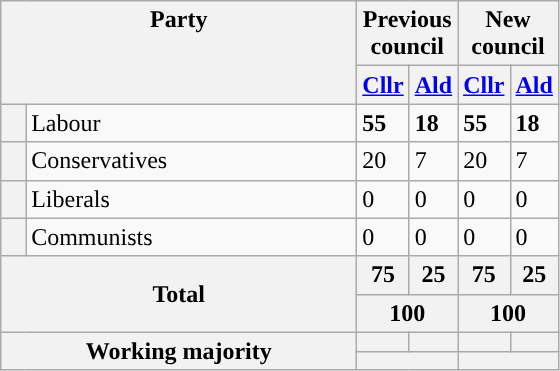<table class="wikitable">
<tr>
<th valign=top colspan="2" rowspan="2" style="width: 230px">Party</th>
<th valign=top colspan="2" style="width: 30px">Previous council</th>
<th valign=top colspan="2" style="width: 30px">New council</th>
</tr>
<tr>
<th><a href='#'>Cllr</a></th>
<th><a href='#'>Ald</a></th>
<th><a href='#'>Cllr</a></th>
<th><a href='#'>Ald</a></th>
</tr>
<tr>
<th style="background-color: "></th>
<td>Labour</td>
<td><strong>55</strong></td>
<td><strong>18</strong></td>
<td><strong>55</strong></td>
<td><strong>18</strong></td>
</tr>
<tr>
<th style="background-color: "></th>
<td>Conservatives</td>
<td>20</td>
<td>7</td>
<td>20</td>
<td>7</td>
</tr>
<tr>
<th style="background-color: "></th>
<td>Liberals</td>
<td>0</td>
<td>0</td>
<td>0</td>
<td>0</td>
</tr>
<tr>
<th style="background-color: "></th>
<td>Communists</td>
<td>0</td>
<td>0</td>
<td>0</td>
<td>0</td>
</tr>
<tr>
<th colspan="2" rowspan="2">Total</th>
<th style="text-align: center">75</th>
<th style="text-align: center">25</th>
<th style="text-align: center">75</th>
<th style="text-align: center">25</th>
</tr>
<tr>
<th colspan="2" style="text-align: center">100</th>
<th colspan="2" style="text-align: center">100</th>
</tr>
<tr>
<th colspan="2" rowspan="2">Working majority</th>
<th></th>
<th></th>
<th></th>
<th></th>
</tr>
<tr>
<th colspan="2"></th>
<th colspan="2"></th>
</tr>
</table>
